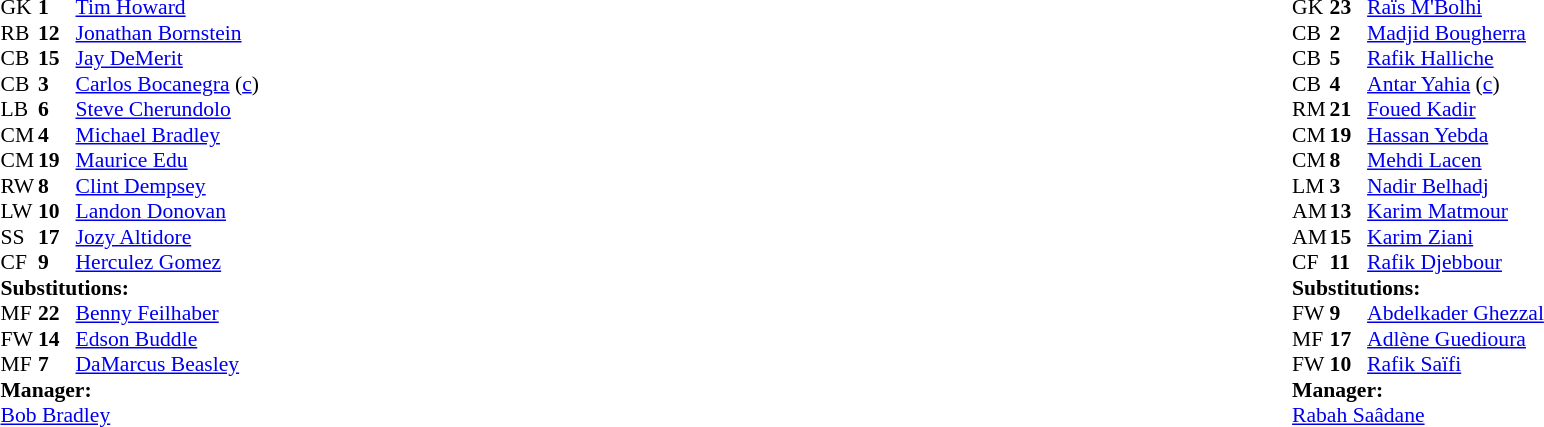<table width="100%">
<tr>
<td valign="top" width="40%"><br><table style="font-size: 90%" cellspacing="0" cellpadding="0">
<tr>
<th width="25"></th>
<th width="25"></th>
</tr>
<tr>
<td>GK</td>
<td><strong>1</strong></td>
<td><a href='#'>Tim Howard</a></td>
</tr>
<tr>
<td>RB</td>
<td><strong>12</strong></td>
<td><a href='#'>Jonathan Bornstein</a></td>
<td></td>
<td></td>
</tr>
<tr>
<td>CB</td>
<td><strong>15</strong></td>
<td><a href='#'>Jay DeMerit</a></td>
</tr>
<tr>
<td>CB</td>
<td><strong>3</strong></td>
<td><a href='#'>Carlos Bocanegra</a> (<a href='#'>c</a>)</td>
</tr>
<tr>
<td>LB</td>
<td><strong>6</strong></td>
<td><a href='#'>Steve Cherundolo</a></td>
</tr>
<tr>
<td>CM</td>
<td><strong>4</strong></td>
<td><a href='#'>Michael Bradley</a></td>
</tr>
<tr>
<td>CM</td>
<td><strong>19</strong></td>
<td><a href='#'>Maurice Edu</a></td>
<td></td>
<td></td>
</tr>
<tr>
<td>RW</td>
<td><strong>8</strong></td>
<td><a href='#'>Clint Dempsey</a></td>
</tr>
<tr>
<td>LW</td>
<td><strong>10</strong></td>
<td><a href='#'>Landon Donovan</a></td>
</tr>
<tr>
<td>SS</td>
<td><strong>17</strong></td>
<td><a href='#'>Jozy Altidore</a></td>
<td></td>
</tr>
<tr>
<td>CF</td>
<td><strong>9</strong></td>
<td><a href='#'>Herculez Gomez</a></td>
<td></td>
<td></td>
</tr>
<tr>
<td colspan=3><strong>Substitutions:</strong></td>
</tr>
<tr>
<td>MF</td>
<td><strong>22</strong></td>
<td><a href='#'>Benny Feilhaber</a></td>
<td></td>
<td></td>
</tr>
<tr>
<td>FW</td>
<td><strong>14</strong></td>
<td><a href='#'>Edson Buddle</a></td>
<td></td>
<td></td>
</tr>
<tr>
<td>MF</td>
<td><strong>7</strong></td>
<td><a href='#'>DaMarcus Beasley</a></td>
<td></td>
<td></td>
</tr>
<tr>
<td colspan=3><strong>Manager:</strong></td>
</tr>
<tr>
<td colspan=3><a href='#'>Bob Bradley</a></td>
</tr>
</table>
</td>
<td valign="top"></td>
<td valign="top" width="50%"><br><table style="font-size: 90%" cellspacing="0" cellpadding="0" align="center">
<tr>
<th width=25></th>
<th width=25></th>
</tr>
<tr>
<td>GK</td>
<td><strong>23</strong></td>
<td><a href='#'>Raïs M'Bolhi</a></td>
</tr>
<tr>
<td>CB</td>
<td><strong>2</strong></td>
<td><a href='#'>Madjid Bougherra</a></td>
</tr>
<tr>
<td>CB</td>
<td><strong>5</strong></td>
<td><a href='#'>Rafik Halliche</a></td>
</tr>
<tr>
<td>CB</td>
<td><strong>4</strong></td>
<td><a href='#'>Antar Yahia</a> (<a href='#'>c</a>)</td>
<td></td>
</tr>
<tr>
<td>RM</td>
<td><strong>21</strong></td>
<td><a href='#'>Foued Kadir</a></td>
</tr>
<tr>
<td>CM</td>
<td><strong>19</strong></td>
<td><a href='#'>Hassan Yebda</a></td>
<td></td>
</tr>
<tr>
<td>CM</td>
<td><strong>8</strong></td>
<td><a href='#'>Mehdi Lacen</a></td>
<td></td>
</tr>
<tr>
<td>LM</td>
<td><strong>3</strong></td>
<td><a href='#'>Nadir Belhadj</a></td>
</tr>
<tr>
<td>AM</td>
<td><strong>13</strong></td>
<td><a href='#'>Karim Matmour</a></td>
<td></td>
<td></td>
</tr>
<tr>
<td>AM</td>
<td><strong>15</strong></td>
<td><a href='#'>Karim Ziani</a></td>
<td></td>
<td></td>
</tr>
<tr>
<td>CF</td>
<td><strong>11</strong></td>
<td><a href='#'>Rafik Djebbour</a></td>
<td></td>
<td></td>
</tr>
<tr>
<td colspan=3><strong>Substitutions:</strong></td>
</tr>
<tr>
<td>FW</td>
<td><strong>9</strong></td>
<td><a href='#'>Abdelkader Ghezzal</a></td>
<td></td>
<td></td>
</tr>
<tr>
<td>MF</td>
<td><strong>17</strong></td>
<td><a href='#'>Adlène Guedioura</a></td>
<td></td>
<td></td>
</tr>
<tr>
<td>FW</td>
<td><strong>10</strong></td>
<td><a href='#'>Rafik Saïfi</a></td>
<td></td>
<td></td>
</tr>
<tr>
<td colspan=3><strong>Manager:</strong></td>
</tr>
<tr>
<td colspan=4><a href='#'>Rabah Saâdane</a></td>
</tr>
</table>
</td>
</tr>
</table>
